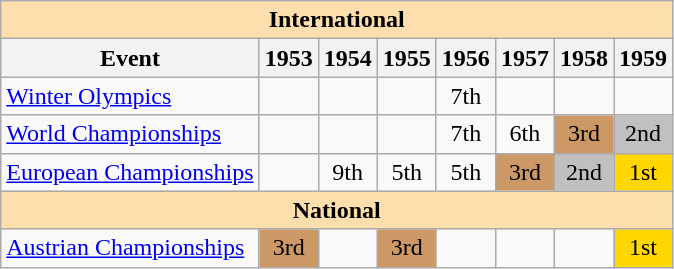<table class="wikitable" style="text-align:center">
<tr>
<th style="background-color: #ffdead; " colspan=8 align=center>International</th>
</tr>
<tr>
<th>Event</th>
<th>1953</th>
<th>1954</th>
<th>1955</th>
<th>1956</th>
<th>1957</th>
<th>1958</th>
<th>1959</th>
</tr>
<tr>
<td align=left><a href='#'>Winter Olympics</a></td>
<td></td>
<td></td>
<td></td>
<td>7th</td>
<td></td>
<td></td>
<td></td>
</tr>
<tr>
<td align=left><a href='#'>World Championships</a></td>
<td></td>
<td></td>
<td></td>
<td>7th</td>
<td>6th</td>
<td bgcolor=CC9966>3rd</td>
<td bgcolor=silver>2nd</td>
</tr>
<tr>
<td align=left><a href='#'>European Championships</a></td>
<td></td>
<td>9th</td>
<td>5th</td>
<td>5th</td>
<td bgcolor=CC9966>3rd</td>
<td bgcolor=silver>2nd</td>
<td bgcolor=gold>1st</td>
</tr>
<tr>
<th style="background-color: #ffdead; " colspan=8 align=center>National</th>
</tr>
<tr>
<td align=left><a href='#'>Austrian Championships</a></td>
<td bgcolor=CC9966>3rd</td>
<td></td>
<td bgcolor=CC9966>3rd</td>
<td></td>
<td></td>
<td></td>
<td bgcolor=gold>1st</td>
</tr>
</table>
